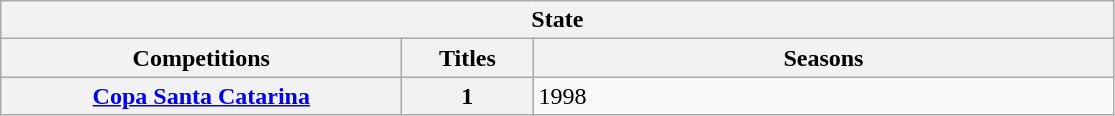<table class="wikitable">
<tr>
<th colspan="3">State</th>
</tr>
<tr>
<th style="width:260px">Competitions</th>
<th style="width:80px">Titles</th>
<th style="width:380px">Seasons</th>
</tr>
<tr>
<th><a href='#'>Copa Santa Catarina</a></th>
<th>1</th>
<td>1998</td>
</tr>
</table>
